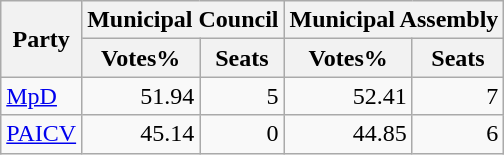<table class="wikitable sortable" style=text-align:right>
<tr>
<th rowspan=2>Party</th>
<th colspan=2>Municipal Council</th>
<th colspan=2>Municipal Assembly</th>
</tr>
<tr>
<th>Votes%</th>
<th>Seats</th>
<th>Votes%</th>
<th>Seats</th>
</tr>
<tr>
<td align=left><a href='#'>MpD</a></td>
<td>51.94</td>
<td>5</td>
<td>52.41</td>
<td>7</td>
</tr>
<tr>
<td align=left><a href='#'>PAICV</a></td>
<td>45.14</td>
<td>0</td>
<td>44.85</td>
<td>6</td>
</tr>
</table>
